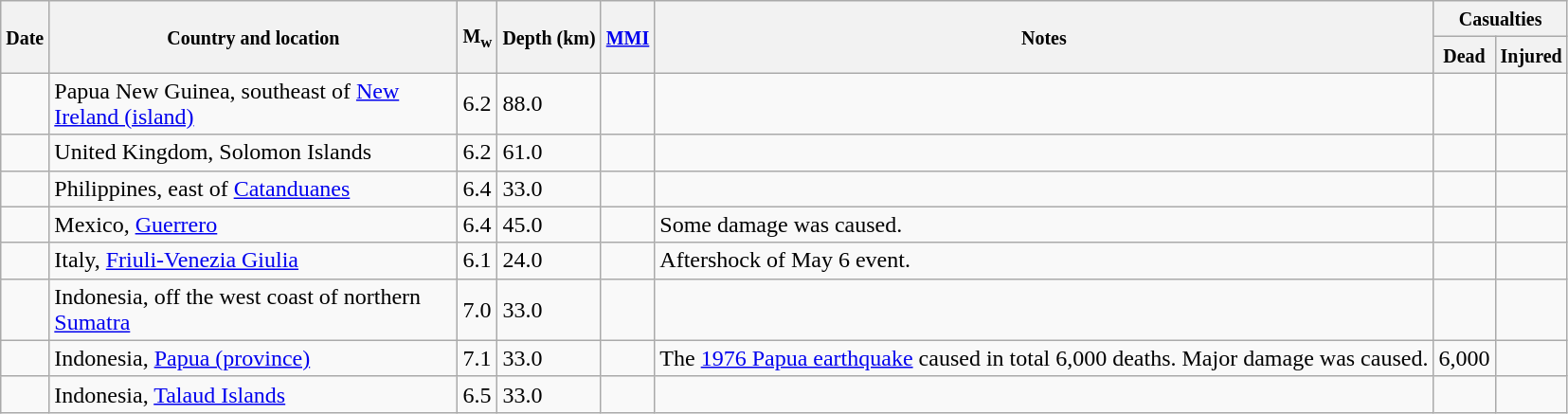<table class="wikitable sortable sort-under" style="border:1px black; margin-left:1em;">
<tr>
<th rowspan="2"><small>Date</small></th>
<th rowspan="2" style="width: 280px"><small>Country and location</small></th>
<th rowspan="2"><small>M<sub>w</sub></small></th>
<th rowspan="2"><small>Depth (km)</small></th>
<th rowspan="2"><small><a href='#'>MMI</a></small></th>
<th rowspan="2" class="unsortable"><small>Notes</small></th>
<th colspan="2"><small>Casualties</small></th>
</tr>
<tr>
<th><small>Dead</small></th>
<th><small>Injured</small></th>
</tr>
<tr>
<td></td>
<td>Papua New Guinea, southeast of <a href='#'>New Ireland (island)</a></td>
<td>6.2</td>
<td>88.0</td>
<td></td>
<td></td>
<td></td>
<td></td>
</tr>
<tr>
<td></td>
<td>United Kingdom, Solomon Islands</td>
<td>6.2</td>
<td>61.0</td>
<td></td>
<td></td>
<td></td>
<td></td>
</tr>
<tr>
<td></td>
<td>Philippines, east of <a href='#'>Catanduanes</a></td>
<td>6.4</td>
<td>33.0</td>
<td></td>
<td></td>
<td></td>
<td></td>
</tr>
<tr>
<td></td>
<td>Mexico, <a href='#'>Guerrero</a></td>
<td>6.4</td>
<td>45.0</td>
<td></td>
<td>Some damage was caused.</td>
<td></td>
<td></td>
</tr>
<tr>
<td></td>
<td>Italy, <a href='#'>Friuli-Venezia Giulia</a></td>
<td>6.1</td>
<td>24.0</td>
<td></td>
<td>Aftershock of May 6 event.</td>
<td></td>
<td></td>
</tr>
<tr>
<td></td>
<td>Indonesia, off the west coast of northern <a href='#'>Sumatra</a></td>
<td>7.0</td>
<td>33.0</td>
<td></td>
<td></td>
<td></td>
<td></td>
</tr>
<tr>
<td></td>
<td>Indonesia, <a href='#'>Papua (province)</a></td>
<td>7.1</td>
<td>33.0</td>
<td></td>
<td>The <a href='#'>1976 Papua earthquake</a> caused in total 6,000 deaths. Major damage was caused.</td>
<td>6,000</td>
<td></td>
</tr>
<tr>
<td></td>
<td>Indonesia, <a href='#'>Talaud Islands</a></td>
<td>6.5</td>
<td>33.0</td>
<td></td>
<td></td>
<td></td>
<td></td>
</tr>
</table>
